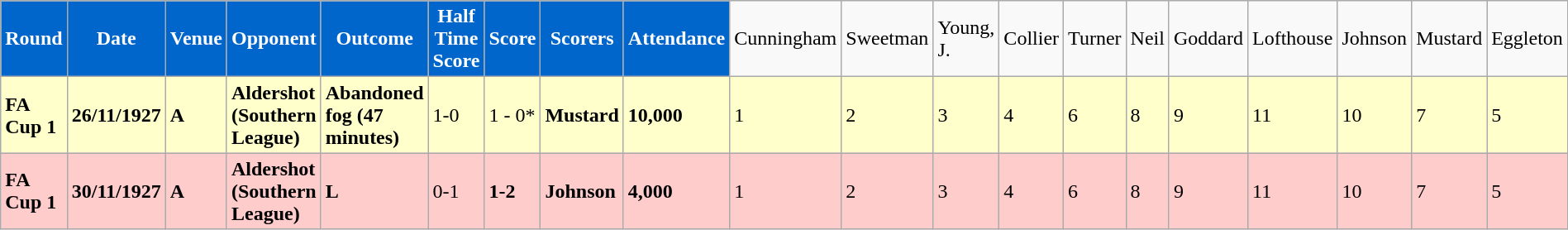<table class="wikitable">
<tr>
<td style="background:#0066CC; color:#FFFFFF; text-align:center;"><strong>Round</strong></td>
<td style="background:#0066CC; color:#FFFFFF; text-align:center;"><strong>Date</strong></td>
<td style="background:#0066CC; color:#FFFFFF; text-align:center;"><strong>Venue</strong></td>
<td style="background:#0066CC; color:#FFFFFF; text-align:center;"><strong>Opponent</strong></td>
<td style="background:#0066CC; color:#FFFFFF; text-align:center;"><strong>Outcome</strong></td>
<td style="background:#0066CC; color:#FFFFFF; text-align:center;"><strong>Half Time Score</strong></td>
<td style="background:#0066CC; color:#FFFFFF; text-align:center;"><strong>Score</strong></td>
<td style="background:#0066CC; color:#FFFFFF; text-align:center;"><strong>Scorers</strong></td>
<td style="background:#0066CC; color:#FFFFFF; text-align:center;"><strong>Attendance</strong></td>
<td>Cunningham</td>
<td>Sweetman</td>
<td>Young, J.</td>
<td>Collier</td>
<td>Turner</td>
<td>Neil</td>
<td>Goddard</td>
<td>Lofthouse</td>
<td>Johnson</td>
<td>Mustard</td>
<td>Eggleton</td>
</tr>
<tr bgcolor="#FFffCC">
<td><strong>FA Cup 1</strong></td>
<td><strong>26/11/1927</strong></td>
<td><strong>A</strong></td>
<td><strong>Aldershot (Southern League)</strong></td>
<td><strong>Abandoned fog (47 minutes)</strong></td>
<td>1-0</td>
<td>1 - 0*</td>
<td><strong>Mustard</strong></td>
<td><strong>10,000</strong></td>
<td>1</td>
<td>2</td>
<td>3</td>
<td>4</td>
<td>6</td>
<td>8</td>
<td>9</td>
<td>11</td>
<td>10</td>
<td>7</td>
<td>5</td>
</tr>
<tr bgcolor="#FFCCCC">
<td><strong>FA Cup 1</strong></td>
<td><strong>30/11/1927</strong></td>
<td><strong>A</strong></td>
<td><strong>Aldershot (Southern League)</strong></td>
<td><strong>L</strong></td>
<td>0-1</td>
<td><strong>1-2</strong></td>
<td><strong>Johnson</strong></td>
<td><strong>4,000</strong></td>
<td>1</td>
<td>2</td>
<td>3</td>
<td>4</td>
<td>6</td>
<td>8</td>
<td>9</td>
<td>11</td>
<td>10</td>
<td>7</td>
<td>5</td>
</tr>
</table>
